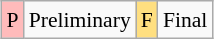<table class="wikitable" style="margin:0.5em auto; font-size:90%; line-height:1.25em;">
<tr>
<td bgcolor="#FFBBBB" align=center>P</td>
<td>Preliminary</td>
<td bgcolor="#FFDF80" align=center>F</td>
<td>Final</td>
</tr>
</table>
